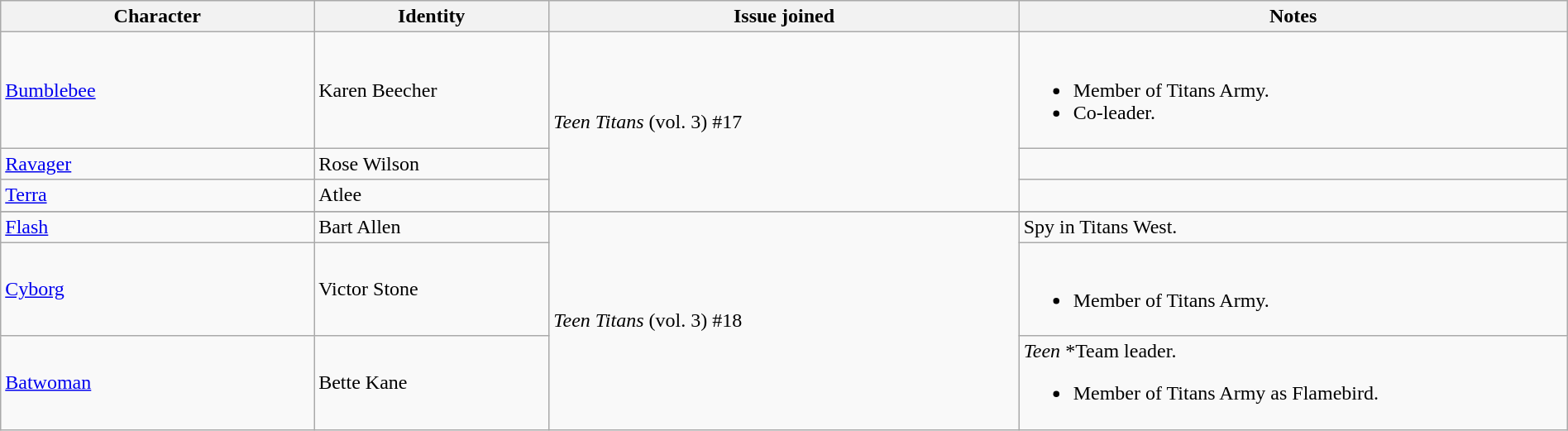<table class="wikitable" width=100%>
<tr>
<th width=20%>Character</th>
<th width=15%>Identity</th>
<th width=30%>Issue joined</th>
<th width=35%>Notes</th>
</tr>
<tr>
<td valign="center"><a href='#'>Bumblebee</a></td>
<td valign="center">Karen Beecher</td>
<td rowspan="3"><em>Teen Titans</em> (vol. 3) #17</td>
<td><br><ul><li>Member of Titans Army.</li><li>Co-leader.</li></ul></td>
</tr>
<tr>
<td valign="center"><a href='#'>Ravager</a></td>
<td valign="center">Rose Wilson</td>
<td valign="center"></td>
</tr>
<tr>
<td valign="center"><a href='#'>Terra</a></td>
<td valign="center">Atlee</td>
<td valign="center"></td>
</tr>
<tr>
</tr>
<tr>
<td valign="center"><a href='#'>Flash</a></td>
<td valign="center">Bart Allen</td>
<td rowspan="3"><em>Teen Titans</em> (vol. 3) #18</td>
<td>Spy in Titans West.</td>
</tr>
<tr>
<td valign="center"><a href='#'>Cyborg</a></td>
<td valign="center">Victor Stone</td>
<td valign="center"><br><ul><li>Member of Titans Army.</li></ul></td>
</tr>
<tr>
<td valign="center"><a href='#'>Batwoman</a></td>
<td valign="center">Bette Kane</td>
<td valign="center"><em>Teen</em> *Team leader.<br><ul><li>Member of Titans Army as Flamebird.</li></ul></td>
</tr>
</table>
